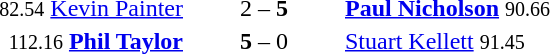<table style="text-align:center">
<tr>
<th width=223></th>
<th width=100></th>
<th width=223></th>
</tr>
<tr>
<td align=right><small><span>82.54</span></small> <a href='#'>Kevin Painter</a> </td>
<td>2 – <strong>5</strong></td>
<td align=left> <strong><a href='#'>Paul Nicholson</a></strong> <small><span>90.66</span></small></td>
</tr>
<tr>
<td align=right><small><span>112.16</span></small> <strong><a href='#'>Phil Taylor</a></strong> </td>
<td><strong>5</strong> – 0</td>
<td align=left> <a href='#'>Stuart Kellett</a> <small><span>91.45</span></small></td>
</tr>
</table>
